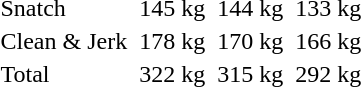<table>
<tr>
<td>Snatch</td>
<td></td>
<td>145 kg</td>
<td></td>
<td>144 kg</td>
<td></td>
<td>133 kg</td>
</tr>
<tr>
<td>Clean & Jerk</td>
<td></td>
<td>178 kg</td>
<td></td>
<td>170 kg</td>
<td></td>
<td>166 kg</td>
</tr>
<tr>
<td>Total</td>
<td></td>
<td>322 kg</td>
<td></td>
<td>315 kg</td>
<td></td>
<td>292 kg</td>
</tr>
</table>
